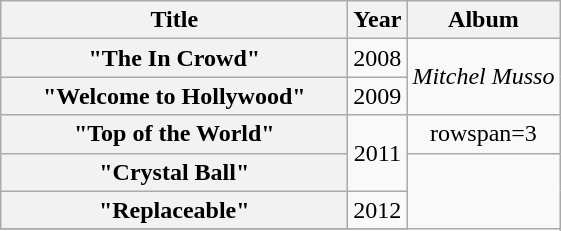<table class="wikitable plainrowheaders" style="text-align:center;" border="1">
<tr>
<th scope="col" style="width:14em;">Title</th>
<th scope="col">Year</th>
<th scope="col">Album</th>
</tr>
<tr>
<th scope="row">"The In Crowd"</th>
<td>2008</td>
<td rowspan="2"><em>Mitchel Musso</em></td>
</tr>
<tr>
<th scope="row">"Welcome to Hollywood"</th>
<td>2009</td>
</tr>
<tr>
<th scope="row">"Top of the World"<br></th>
<td rowspan="2">2011</td>
<td>rowspan=3 </td>
</tr>
<tr>
<th scope="row">"Crystal Ball"</th>
</tr>
<tr>
<th scope="row">"Replaceable"</th>
<td>2012</td>
</tr>
<tr>
</tr>
</table>
